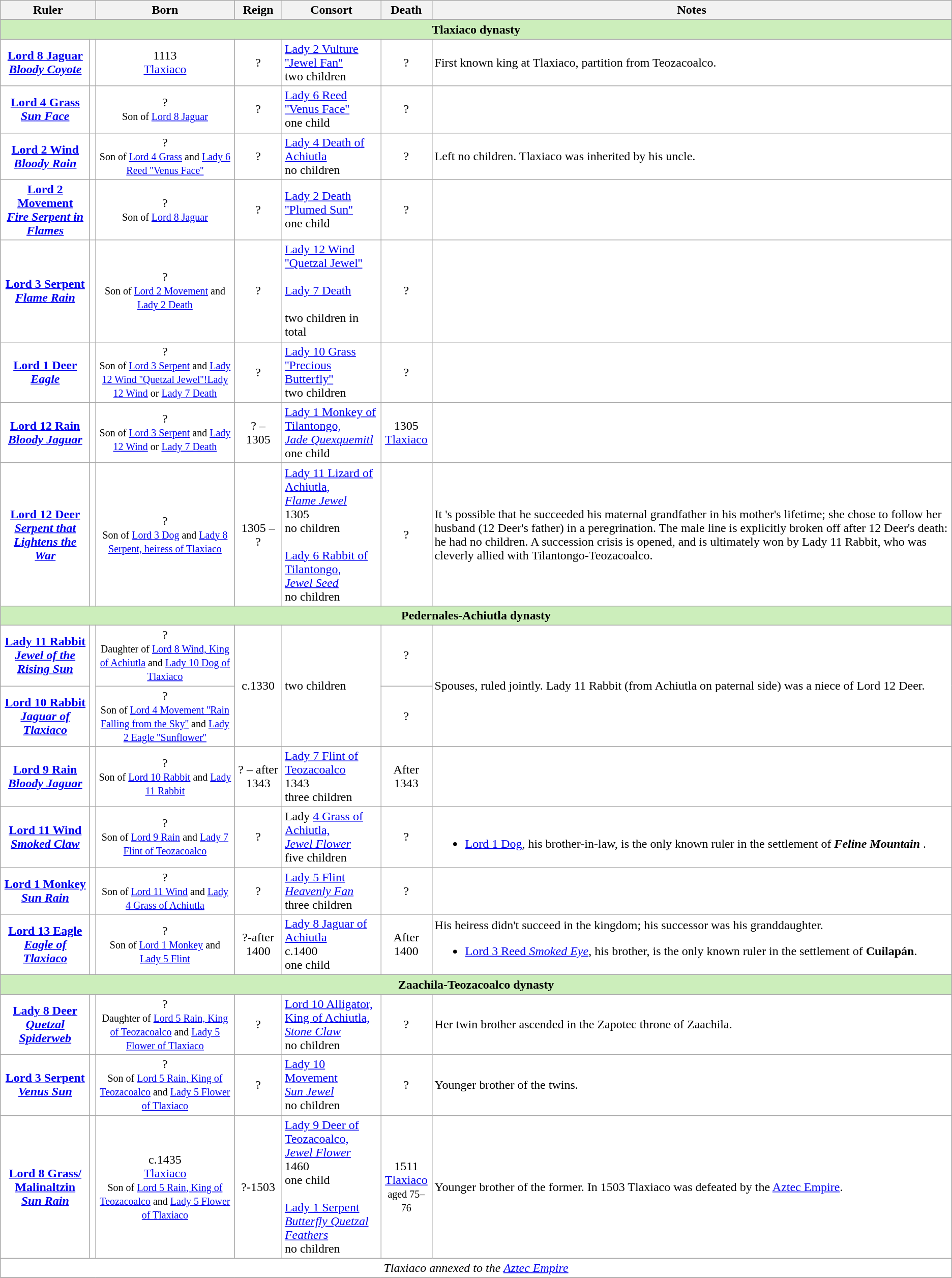<table class="wikitable">
<tr>
<th colspan=2>Ruler</th>
<th>Born</th>
<th>Reign</th>
<th>Consort</th>
<th>Death</th>
<th>Notes</th>
</tr>
<tr>
</tr>
<tr bgcolor=#ceb>
<td align="center" colspan="7"><strong>Tlaxiaco dynasty</strong></td>
</tr>
<tr bgcolor=#fff>
<td align="center"><strong><a href='#'>Lord 8 Jaguar<br><em>Bloody Coyote</em></a></strong></td>
<td></td>
<td align="center">1113<br><a href='#'>Tlaxiaco</a></td>
<td align="center">?</td>
<td><a href='#'>Lady 2 Vulture ''Jewel Fan''</a><br>two children</td>
<td align="center">?</td>
<td>First known king at Tlaxiaco, partition from Teozacoalco.</td>
</tr>
<tr bgcolor=#fff>
<td align="center"><strong><a href='#'>Lord 4 Grass<br><em>Sun Face</em></a></strong></td>
<td></td>
<td align="center">?<br><small>Son of <a href='#'>Lord 8 Jaguar</a></small></td>
<td align="center">?</td>
<td><a href='#'>Lady 6 Reed ''Venus Face''</a><br>one child</td>
<td align="center">?</td>
<td></td>
</tr>
<tr bgcolor=#fff>
<td align="center"><strong><a href='#'>Lord 2 Wind<br><em>Bloody Rain</em></a></strong></td>
<td></td>
<td align="center">?<br><small>Son of <a href='#'>Lord 4 Grass</a> and <a href='#'>Lady 6 Reed ''Venus Face''</a></small></td>
<td align="center">?</td>
<td><a href='#'>Lady 4 Death of Achiutla</a><br>no children</td>
<td align="center">?</td>
<td>Left no children. Tlaxiaco was inherited by his uncle.</td>
</tr>
<tr bgcolor=#fff>
<td align="center"><strong><a href='#'>Lord 2 Movement<br><em>Fire Serpent in Flames</em></a></strong></td>
<td></td>
<td align="center">?<br><small>Son of <a href='#'>Lord 8 Jaguar</a></small></td>
<td align="center">?</td>
<td><a href='#'>Lady 2 Death ''Plumed Sun''</a><br>one child</td>
<td align="center">?</td>
<td></td>
</tr>
<tr bgcolor=#fff>
<td align="center"><strong><a href='#'>Lord 3 Serpent<br><em>Flame Rain</em></a></strong></td>
<td></td>
<td align="center">?<br><small>Son of <a href='#'>Lord 2 Movement</a> and <a href='#'>Lady 2 Death</a></small></td>
<td align="center">?</td>
<td><a href='#'>Lady 12 Wind ''Quetzal Jewel''</a><br><br><a href='#'>Lady 7 Death</a><br><br>two children in total</td>
<td align="center">?</td>
<td></td>
</tr>
<tr bgcolor=#fff>
<td align="center"><strong><a href='#'>Lord 1 Deer<br><em>Eagle</em></a></strong></td>
<td></td>
<td align="center">?<br><small>Son of <a href='#'>Lord 3 Serpent</a> and <a href='#'>Lady 12 Wind ''Quetzal Jewel''!Lady 12 Wind</a> or <a href='#'>Lady 7 Death</a></small></td>
<td align="center">?</td>
<td><a href='#'>Lady 10 Grass ''Precious Butterfly''</a><br>two children</td>
<td align="center">?</td>
<td></td>
</tr>
<tr bgcolor=#fff>
<td align="center"><strong><a href='#'>Lord 12 Rain<br><em>Bloody Jaguar</em></a></strong></td>
<td></td>
<td align="center">?<br><small>Son of <a href='#'>Lord 3 Serpent</a> and <a href='#'>Lady 12 Wind</a> or <a href='#'>Lady 7 Death</a></small></td>
<td align="center">? – 1305</td>
<td><a href='#'>Lady 1 Monkey of Tilantongo,<br><em>Jade Quexquemitl</em></a><br>one child</td>
<td align="center">1305<br><a href='#'>Tlaxiaco</a></td>
<td></td>
</tr>
<tr bgcolor=#fff>
<td align="center"><strong><a href='#'>Lord 12 Deer<br><em>Serpent that Lightens the War</em></a></strong></td>
<td></td>
<td align="center">?<br><small>Son of <a href='#'>Lord 3 Dog</a> and <a href='#'>Lady 8 Serpent, heiress of Tlaxiaco</a></small></td>
<td align="center">1305 – ?</td>
<td><a href='#'>Lady 11 Lizard of Achiutla,<br><em>Flame Jewel</em></a><br>1305<br>no children<br><br><a href='#'>Lady 6 Rabbit of Tilantongo,<br><em>Jewel Seed</em></a><br>no children</td>
<td align="center">?</td>
<td>It 's possible that he succeeded his maternal grandfather in his mother's lifetime; she chose to follow her husband (12 Deer's father) in a peregrination. The male line is explicitly broken off after 12 Deer's death: he had no children. A succession crisis is opened, and is ultimately won by Lady 11 Rabbit, who was cleverly allied with Tilantongo-Teozacoalco.</td>
</tr>
<tr bgcolor=#ceb>
<td align="center" colspan="7"><strong>Pedernales-Achiutla dynasty</strong></td>
</tr>
<tr bgcolor=#fff>
<td align="center"><strong><a href='#'>Lady 11 Rabbit<br><em>Jewel of the Rising Sun</em></a></strong></td>
<td rowspan="2"></td>
<td align="center">?<br><small>Daughter of <a href='#'>Lord 8 Wind, King of Achiutla</a> and <a href='#'>Lady 10 Dog of Tlaxiaco</a> </small></td>
<td align="center" rowspan="2">c.1330</td>
<td rowspan="2">two children</td>
<td align="center">?</td>
<td rowspan="2">Spouses, ruled jointly. Lady 11 Rabbit (from Achiutla on paternal side) was a niece of Lord 12 Deer.</td>
</tr>
<tr bgcolor=#fff>
<td align="center"><strong><a href='#'>Lord 10 Rabbit<br><em>Jaguar of Tlaxiaco</em></a></strong></td>
<td align="center">?<br><small>Son of <a href='#'>Lord 4 Movement ''Rain Falling from the Sky''</a> and <a href='#'>Lady 2 Eagle ''Sunflower''</a> </small></td>
<td align="center">?</td>
</tr>
<tr bgcolor=#fff>
<td align="center"><strong><a href='#'>Lord 9 Rain<br><em>Bloody Jaguar</em></a></strong></td>
<td></td>
<td align="center">?<br><small>Son of <a href='#'>Lord 10 Rabbit</a> and <a href='#'>Lady 11 Rabbit</a></small></td>
<td align="center">? – after 1343</td>
<td><a href='#'>Lady 7 Flint of Teozacoalco</a><br>1343<br>three children</td>
<td align="center">After 1343</td>
<td></td>
</tr>
<tr bgcolor=#fff>
<td align="center"><strong><a href='#'>Lord 11 Wind<br><em>Smoked Claw</em></a></strong></td>
<td></td>
<td align="center">?<br><small>Son of <a href='#'>Lord 9 Rain</a> and <a href='#'>Lady 7 Flint of Teozacoalco</a></small></td>
<td align="center">?</td>
<td>Lady <a href='#'>4 Grass of Achiutla, <br><em>Jewel Flower</em></a><br>five children</td>
<td align="center">?</td>
<td><br><ul><li><a href='#'>Lord 1 Dog</a>, his brother-in-law, is the only known ruler in the settlement of <strong> <em>Feline Mountain</em> </strong>.</li></ul></td>
</tr>
<tr bgcolor=#fff>
<td align="center"><strong><a href='#'>Lord 1 Monkey<br><em>Sun Rain</em></a></strong></td>
<td></td>
<td align="center">?<br><small>Son of <a href='#'>Lord 11 Wind</a> and <a href='#'>Lady 4 Grass of Achiutla</a></small></td>
<td align="center">?</td>
<td><a href='#'>Lady 5 Flint <br><em>Heavenly Fan</em></a><br>three children</td>
<td align="center">?</td>
<td></td>
</tr>
<tr bgcolor=#fff>
<td align="center"><strong><a href='#'>Lord 13 Eagle<br><em>Eagle of Tlaxiaco</em></a></strong></td>
<td></td>
<td align="center">?<br><small>Son of <a href='#'>Lord 1 Monkey</a> and <a href='#'>Lady 5 Flint</a></small></td>
<td align="center">?-after 1400</td>
<td><a href='#'>Lady 8 Jaguar of Achiutla</a><br>c.1400<br>one child</td>
<td align="center">After 1400</td>
<td>His heiress didn't succeed in the kingdom; his successor was his granddaughter.<br><ul><li><a href='#'>Lord 3 Reed <em>Smoked Eye</em></a>, his brother, is the only known ruler in the settlement of <strong>Cuilapán</strong>.</li></ul></td>
</tr>
<tr bgcolor=#ceb>
<td align="center" colspan="7"><strong>Zaachila-Teozacoalco dynasty</strong></td>
</tr>
<tr bgcolor=#fff>
<td align="center"><strong><a href='#'>Lady 8 Deer<br><em>Quetzal Spiderweb</em></a></strong></td>
<td></td>
<td align="center">?<br><small>Daughter of <a href='#'>Lord 5 Rain, King of Teozacoalco</a> and <a href='#'>Lady 5 Flower of Tlaxiaco</a></small></td>
<td align="center">?</td>
<td><a href='#'>Lord 10 Alligator, King of Achiutla,<br><em>Stone Claw</em></a><br>no children</td>
<td align="center">?</td>
<td>Her twin brother ascended in the Zapotec throne of Zaachila.</td>
</tr>
<tr bgcolor=#fff>
<td align="center"><strong><a href='#'>Lord 3 Serpent<br><em>Venus Sun</em></a></strong></td>
<td></td>
<td align="center">?<br><small>Son of <a href='#'>Lord 5 Rain, King of Teozacoalco</a> and <a href='#'>Lady 5 Flower of Tlaxiaco</a></small></td>
<td align="center">?</td>
<td><a href='#'>Lady 10 Movement<br><em>Sun Jewel</em></a><br>no children</td>
<td align="center">?</td>
<td>Younger brother of the twins.</td>
</tr>
<tr bgcolor=#fff>
<td align="center"><strong><a href='#'>Lord 8 Grass/ Malinaltzin<br><em>Sun Rain</em></a></strong></td>
<td></td>
<td align="center">c.1435<br><a href='#'>Tlaxiaco</a><br><small>Son of <a href='#'>Lord 5 Rain, King of Teozacoalco</a> and <a href='#'>Lady 5 Flower of Tlaxiaco</a></small></td>
<td align="center">?-1503</td>
<td><a href='#'>Lady 9 Deer of Teozacoalco,<br><em>Jewel Flower</em></a><br>1460<br>one child<br><br><a href='#'>Lady 1 Serpent<br><em>Butterfly Quetzal Feathers</em></a><br>no children</td>
<td align="center">1511<br><a href='#'>Tlaxiaco</a><br><small>aged 75–76</small></td>
<td>Younger brother of the former. In 1503 Tlaxiaco was defeated by the <a href='#'>Aztec Empire</a>.</td>
</tr>
<tr bgcolor=#fff>
<td align="center" colspan="7"><em>Tlaxiaco annexed to the <a href='#'>Aztec Empire</a></em></td>
</tr>
<tr>
</tr>
</table>
